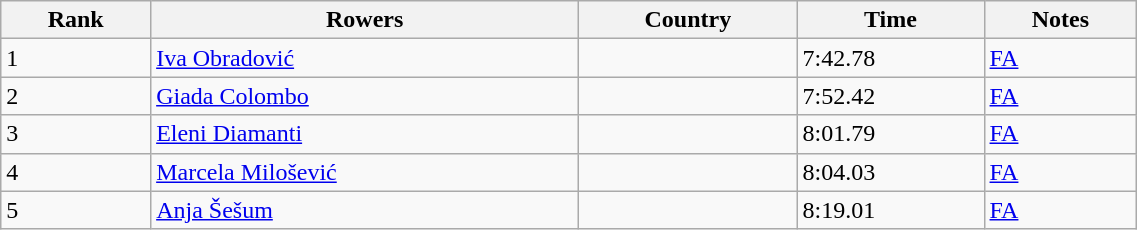<table class="wikitable" width=60%>
<tr>
<th>Rank</th>
<th>Rowers</th>
<th>Country</th>
<th>Time</th>
<th>Notes</th>
</tr>
<tr>
<td>1</td>
<td><a href='#'>Iva Obradović</a></td>
<td></td>
<td>7:42.78</td>
<td><a href='#'>FA</a></td>
</tr>
<tr>
<td>2</td>
<td><a href='#'>Giada Colombo</a></td>
<td></td>
<td>7:52.42</td>
<td><a href='#'>FA</a></td>
</tr>
<tr>
<td>3</td>
<td><a href='#'>Eleni Diamanti</a></td>
<td></td>
<td>8:01.79</td>
<td><a href='#'>FA</a></td>
</tr>
<tr>
<td>4</td>
<td><a href='#'>Marcela Milošević</a></td>
<td></td>
<td>8:04.03</td>
<td><a href='#'>FA</a></td>
</tr>
<tr>
<td>5</td>
<td><a href='#'>Anja Šešum</a></td>
<td></td>
<td>8:19.01</td>
<td><a href='#'>FA</a></td>
</tr>
</table>
